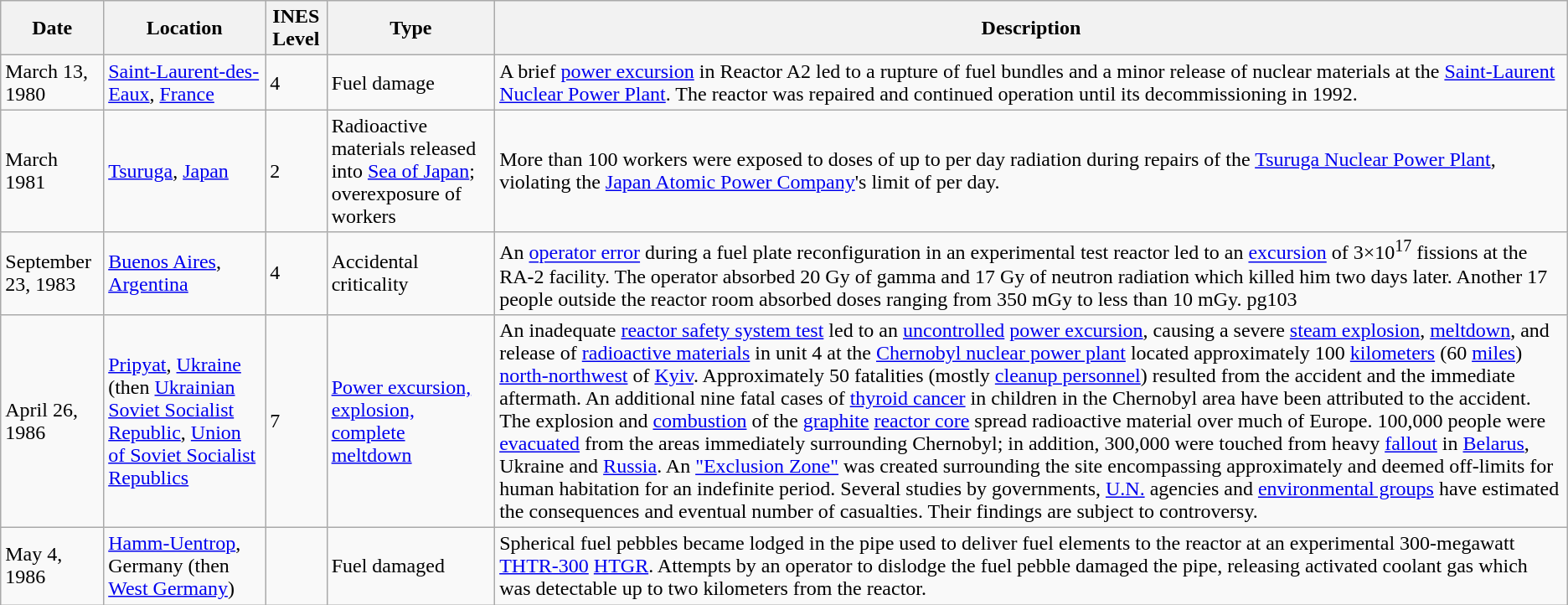<table class="wikitable toptextcells">
<tr>
<th>Date</th>
<th>Location</th>
<th>INES Level</th>
<th>Type</th>
<th>Description</th>
</tr>
<tr>
<td>March 13, 1980</td>
<td><a href='#'>Saint-Laurent-des-Eaux</a>, <a href='#'>France</a></td>
<td>4</td>
<td>Fuel damage</td>
<td>A brief <a href='#'>power excursion</a> in Reactor A2 led to a rupture of fuel bundles and a minor  release of nuclear materials at the <a href='#'>Saint-Laurent Nuclear Power Plant</a>. The reactor was repaired and continued operation until its decommissioning in 1992.</td>
</tr>
<tr>
<td>March 1981</td>
<td><a href='#'>Tsuruga</a>, <a href='#'>Japan</a></td>
<td>2</td>
<td>Radioactive materials released into <a href='#'>Sea of Japan</a>; overexposure of workers</td>
<td>More than 100 workers were exposed to doses of up to  per day radiation during repairs of the <a href='#'>Tsuruga Nuclear Power Plant</a>, violating the <a href='#'>Japan Atomic Power Company</a>'s limit of  per day.</td>
</tr>
<tr>
<td>September 23, 1983</td>
<td><a href='#'>Buenos Aires</a>, <a href='#'>Argentina</a></td>
<td>4</td>
<td>Accidental criticality</td>
<td>An <a href='#'>operator error</a> during a fuel plate reconfiguration in an experimental test reactor led to an <a href='#'>excursion</a> of 3×10<sup>17</sup> fissions at the RA-2 facility. The operator absorbed 20 Gy of gamma and 17 Gy of neutron radiation which killed him two days later. Another 17 people outside the reactor room absorbed doses ranging from 350 mGy to less than 10 mGy. pg103</td>
</tr>
<tr>
<td>April 26, 1986</td>
<td><a href='#'>Pripyat</a>, <a href='#'>Ukraine</a> (then <a href='#'>Ukrainian Soviet Socialist Republic</a>, <a href='#'>Union of Soviet Socialist Republics</a></td>
<td>7</td>
<td><a href='#'>Power excursion, explosion, complete meltdown</a></td>
<td>An inadequate <a href='#'>reactor safety system test</a> led to an <a href='#'>uncontrolled</a> <a href='#'>power excursion</a>, causing a severe <a href='#'>steam explosion</a>, <a href='#'>meltdown</a>, and release of <a href='#'>radioactive materials</a> in unit 4 at the <a href='#'>Chernobyl nuclear power plant</a> located approximately 100 <a href='#'>kilometers</a> (60 <a href='#'>miles</a>) <a href='#'>north-northwest</a> of <a href='#'>Kyiv</a>. Approximately 50 fatalities (mostly <a href='#'>cleanup personnel</a>) resulted from the accident and the immediate aftermath. An additional nine fatal cases of <a href='#'>thyroid cancer</a> in children in the Chernobyl area have been attributed to the accident. The explosion and <a href='#'>combustion</a> of the <a href='#'>graphite</a> <a href='#'>reactor core</a> spread radioactive material over much of Europe.  100,000 people were <a href='#'>evacuated</a> from the areas immediately surrounding Chernobyl; in addition, 300,000 were touched from heavy <a href='#'>fallout</a> in  <a href='#'>Belarus</a>, Ukraine and <a href='#'>Russia</a>. An <a href='#'>"Exclusion Zone"</a> was created surrounding the site encompassing approximately  and deemed off-limits for human habitation for an indefinite period. Several studies by governments, <a href='#'>U.N.</a> agencies and <a href='#'>environmental groups</a> have estimated the consequences and eventual number of casualties. Their findings are subject to controversy.</td>
</tr>
<tr>
<td>May 4, 1986</td>
<td><a href='#'>Hamm-Uentrop</a>, Germany (then <a href='#'>West Germany</a>)</td>
<td></td>
<td>Fuel damaged</td>
<td>Spherical fuel pebbles became lodged in the pipe used to deliver fuel elements to the reactor at an experimental 300-megawatt <a href='#'>THTR-300</a> <a href='#'>HTGR</a>. Attempts by an operator to dislodge the fuel pebble damaged the pipe, releasing activated coolant gas which was detectable up to two kilometers from the reactor.</td>
</tr>
</table>
